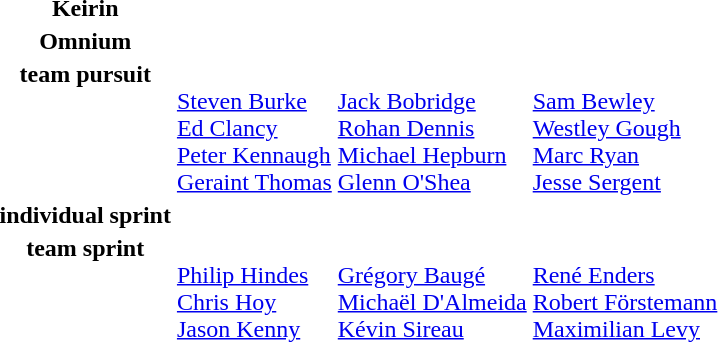<table>
<tr valign="top">
<th scope="row" rowspan=2>Keirin<br></th>
<td rowspan=2></td>
<td rowspan=2></td>
<td></td>
</tr>
<tr>
<td></td>
</tr>
<tr>
<th scope="row">Omnium<br></th>
<td></td>
<td></td>
<td></td>
</tr>
<tr valign="top">
<th scope="row">team pursuit<br></th>
<td><br><a href='#'>Steven Burke</a><br><a href='#'>Ed Clancy</a><br><a href='#'>Peter Kennaugh</a><br><a href='#'>Geraint Thomas</a></td>
<td><br><a href='#'>Jack Bobridge</a><br><a href='#'>Rohan Dennis</a><br><a href='#'>Michael Hepburn</a><br><a href='#'>Glenn O'Shea</a></td>
<td><br><a href='#'>Sam Bewley</a><br><a href='#'>Westley Gough</a><br><a href='#'>Marc Ryan</a><br><a href='#'>Jesse Sergent</a></td>
</tr>
<tr>
<th scope="row">individual sprint<br></th>
<td></td>
<td></td>
<td></td>
</tr>
<tr valign="top">
<th scope="row">team sprint<br></th>
<td><br><a href='#'>Philip Hindes</a><br><a href='#'>Chris Hoy</a><br><a href='#'>Jason Kenny</a></td>
<td><br><a href='#'>Grégory Baugé</a><br><a href='#'>Michaël D'Almeida</a><br><a href='#'>Kévin Sireau</a></td>
<td><br><a href='#'>René Enders</a><br><a href='#'>Robert Förstemann</a><br><a href='#'>Maximilian Levy</a></td>
</tr>
</table>
